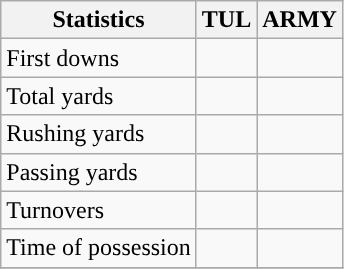<table class="wikitable">
<tr>
<th>Statistics</th>
<th>TUL</th>
<th>ARMY</th>
</tr>
<tr>
<td>First downs</td>
<td></td>
<td></td>
</tr>
<tr>
<td>Total yards</td>
<td></td>
<td></td>
</tr>
<tr>
<td>Rushing yards</td>
<td></td>
<td></td>
</tr>
<tr>
<td>Passing yards</td>
<td></td>
<td></td>
</tr>
<tr>
<td>Turnovers</td>
<td></td>
<td></td>
</tr>
<tr>
<td>Time of possession</td>
<td></td>
<td></td>
</tr>
<tr>
</tr>
</table>
